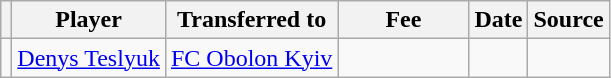<table class="wikitable plainrowheaders sortable">
<tr>
<th></th>
<th scope="col">Player</th>
<th>Transferred to</th>
<th style="width: 80px;">Fee</th>
<th scope="col">Date</th>
<th scope="col">Source</th>
</tr>
<tr>
<td align="center"></td>
<td> <a href='#'>Denys Teslyuk</a></td>
<td> <a href='#'>FC Obolon Kyiv</a></td>
<td></td>
<td></td>
<td></td>
</tr>
</table>
